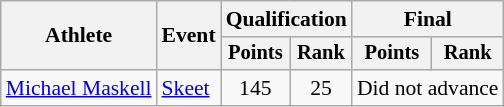<table class="wikitable" style="font-size:90%">
<tr>
<th rowspan="2">Athlete</th>
<th rowspan="2">Event</th>
<th colspan=2>Qualification</th>
<th colspan=2>Final</th>
</tr>
<tr style="font-size:95%">
<th>Points</th>
<th>Rank</th>
<th>Points</th>
<th>Rank</th>
</tr>
<tr align=center>
<td align=left><a href='#'>Michael Maskell</a></td>
<td align=left><a href='#'>Skeet</a></td>
<td>145</td>
<td>25</td>
<td colspan=2>Did not advance</td>
</tr>
</table>
